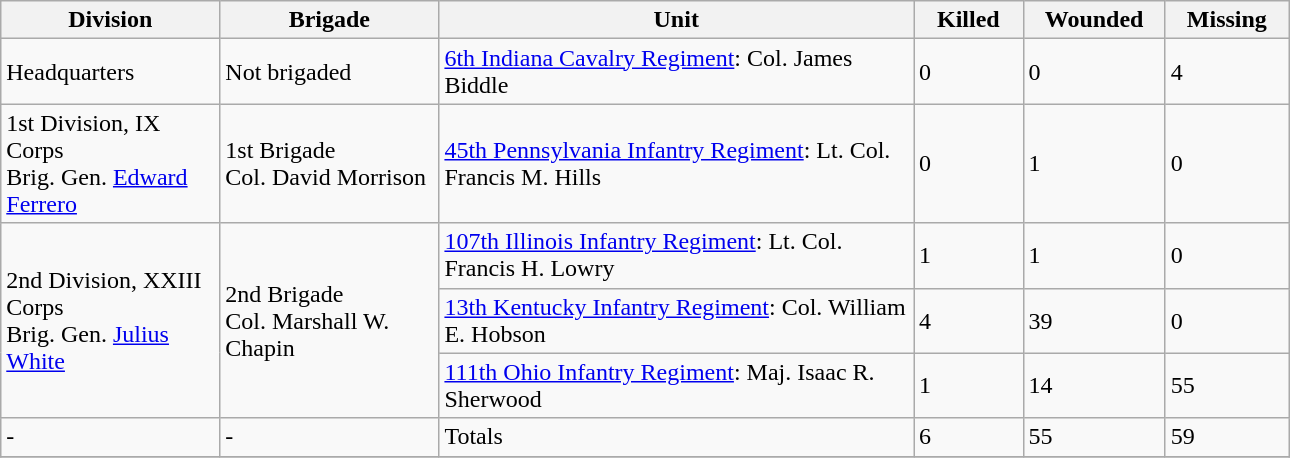<table class="wikitable" style="text-align:left; width:68%;">
<tr>
<th width=12%>Division</th>
<th width=12%>Brigade</th>
<th width=26%>Unit</th>
<th width=6%>Killed</th>
<th width=6%>Wounded</th>
<th width=6%>Missing</th>
</tr>
<tr>
<td rowspan=1>Headquarters</td>
<td rowspan=1>Not brigaded</td>
<td><a href='#'>6th Indiana Cavalry Regiment</a>: Col. James Biddle</td>
<td>0</td>
<td>0</td>
<td>4</td>
</tr>
<tr>
<td rowspan=1>1st Division, IX Corps<br>Brig. Gen. <a href='#'>Edward Ferrero</a></td>
<td rowspan=1>1st Brigade<br>Col. David Morrison</td>
<td><a href='#'>45th Pennsylvania Infantry Regiment</a>: Lt. Col. Francis M. Hills</td>
<td>0</td>
<td>1</td>
<td>0</td>
</tr>
<tr>
<td rowspan=3>2nd Division, XXIII Corps<br>Brig. Gen. <a href='#'>Julius White</a></td>
<td rowspan=3>2nd Brigade<br>Col. Marshall W. Chapin</td>
<td><a href='#'>107th Illinois Infantry Regiment</a>: Lt. Col. Francis H. Lowry</td>
<td>1</td>
<td>1</td>
<td>0</td>
</tr>
<tr>
<td><a href='#'>13th Kentucky Infantry Regiment</a>: Col. William E. Hobson</td>
<td>4</td>
<td>39</td>
<td>0</td>
</tr>
<tr>
<td><a href='#'>111th Ohio Infantry Regiment</a>: Maj. Isaac R. Sherwood</td>
<td>1</td>
<td>14</td>
<td>55</td>
</tr>
<tr>
<td rowspan=1>-</td>
<td rowspan=1>-</td>
<td>Totals</td>
<td>6</td>
<td>55</td>
<td>59</td>
</tr>
<tr>
</tr>
</table>
